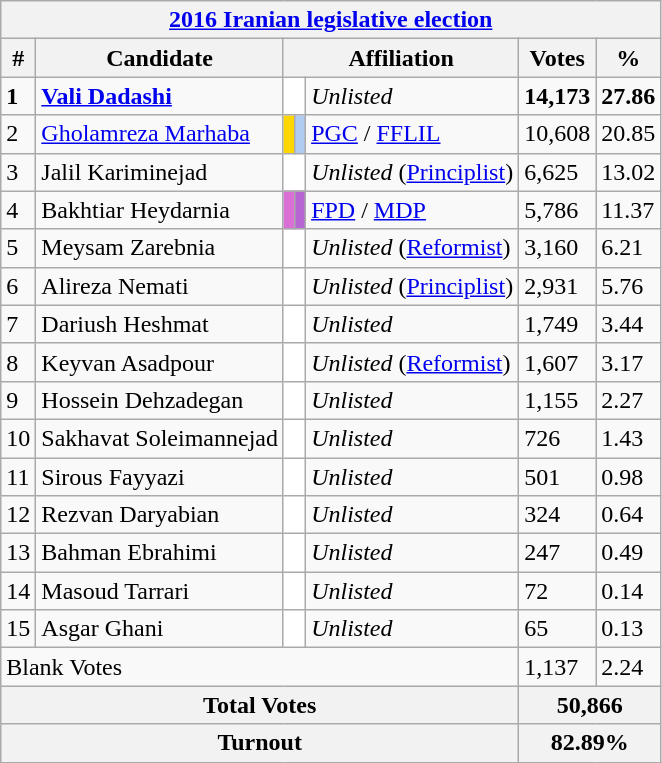<table class="wikitable">
<tr>
<th colspan="7"><a href='#'>2016 Iranian legislative election</a></th>
</tr>
<tr>
<th>#</th>
<th>Candidate</th>
<th colspan="3">Affiliation</th>
<th>Votes</th>
<th>%</th>
</tr>
<tr>
<td><strong>1</strong></td>
<td><strong><a href='#'>Vali Dadashi</a></strong></td>
<td style="background:#FFFFFF" colspan="2"></td>
<td><em>Unlisted</em></td>
<td><strong>14,173</strong></td>
<td><strong>27.86</strong></td>
</tr>
<tr>
<td>2</td>
<td><a href='#'>Gholamreza Marhaba</a></td>
<td style="background:#ffd700"></td>
<td style="background:#b0ccf1"></td>
<td><a href='#'>PGC</a> / <a href='#'>FFLIL</a></td>
<td>10,608</td>
<td>20.85</td>
</tr>
<tr>
<td>3</td>
<td>Jalil Kariminejad</td>
<td style="background:#FFFFFF" colspan="2"></td>
<td><em>Unlisted</em> (<a href='#'>Principlist</a>)</td>
<td>6,625</td>
<td>13.02</td>
</tr>
<tr>
<td>4</td>
<td>Bakhtiar Heydarnia</td>
<td style="background:#DA70D6"></td>
<td style="background:#B666D2"></td>
<td><a href='#'>FPD</a> / <a href='#'>MDP</a></td>
<td>5,786</td>
<td>11.37</td>
</tr>
<tr>
<td>5</td>
<td>Meysam Zarebnia</td>
<td style="background:#FFFFFF" colspan="2"></td>
<td><em>Unlisted</em> (<a href='#'>Reformist</a>)</td>
<td>3,160</td>
<td>6.21</td>
</tr>
<tr>
<td>6</td>
<td>Alireza Nemati</td>
<td style="background:#FFFFFF" colspan="2"></td>
<td><em>Unlisted</em> (<a href='#'>Principlist</a>)</td>
<td>2,931</td>
<td>5.76</td>
</tr>
<tr>
<td>7</td>
<td>Dariush Heshmat</td>
<td style="background:#FFFFFF" colspan="2"></td>
<td><em>Unlisted</em></td>
<td>1,749</td>
<td>3.44</td>
</tr>
<tr>
<td>8</td>
<td>Keyvan Asadpour</td>
<td style="background:#FFFFFF" colspan="2"></td>
<td><em>Unlisted</em> (<a href='#'>Reformist</a>)</td>
<td>1,607</td>
<td>3.17</td>
</tr>
<tr>
<td>9</td>
<td>Hossein Dehzadegan</td>
<td style="background:#FFFFFF" colspan="2"></td>
<td><em>Unlisted</em></td>
<td>1,155</td>
<td>2.27</td>
</tr>
<tr>
<td>10</td>
<td>Sakhavat Soleimannejad</td>
<td style="background:#FFFFFF" colspan="2"></td>
<td><em>Unlisted</em></td>
<td>726</td>
<td>1.43</td>
</tr>
<tr>
<td>11</td>
<td>Sirous Fayyazi</td>
<td style="background:#FFFFFF" colspan="2"></td>
<td><em>Unlisted</em></td>
<td>501</td>
<td>0.98</td>
</tr>
<tr>
<td>12</td>
<td>Rezvan Daryabian</td>
<td style="background:#FFFFFF" colspan="2"></td>
<td><em>Unlisted</em></td>
<td>324</td>
<td>0.64</td>
</tr>
<tr>
<td>13</td>
<td>Bahman Ebrahimi</td>
<td style="background:#FFFFFF" colspan="2"></td>
<td><em>Unlisted</em></td>
<td>247</td>
<td>0.49</td>
</tr>
<tr>
<td>14</td>
<td>Masoud Tarrari</td>
<td style="background:#FFFFFF" colspan="2"></td>
<td><em>Unlisted</em></td>
<td>72</td>
<td>0.14</td>
</tr>
<tr>
<td>15</td>
<td>Asgar Ghani</td>
<td style="background:#FFFFFF" colspan="2"></td>
<td><em>Unlisted</em></td>
<td>65</td>
<td>0.13</td>
</tr>
<tr>
<td colspan="5">Blank Votes</td>
<td>1,137</td>
<td>2.24</td>
</tr>
<tr>
<th colspan="5">Total Votes</th>
<th colspan="2">50,866</th>
</tr>
<tr>
<th colspan="5">Turnout</th>
<th colspan="2"> 82.89%</th>
</tr>
</table>
